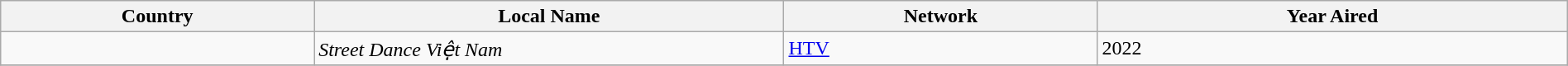<table class="wikitable" style="width:100%">
<tr>
<th width="20%">Country</th>
<th width="30%">Local Name</th>
<th width="20%">Network</th>
<th width="30%">Year Aired</th>
</tr>
<tr>
<td></td>
<td><em>Street Dance Việt Nam</em></td>
<td><a href='#'>HTV</a></td>
<td>2022</td>
</tr>
<tr>
</tr>
</table>
